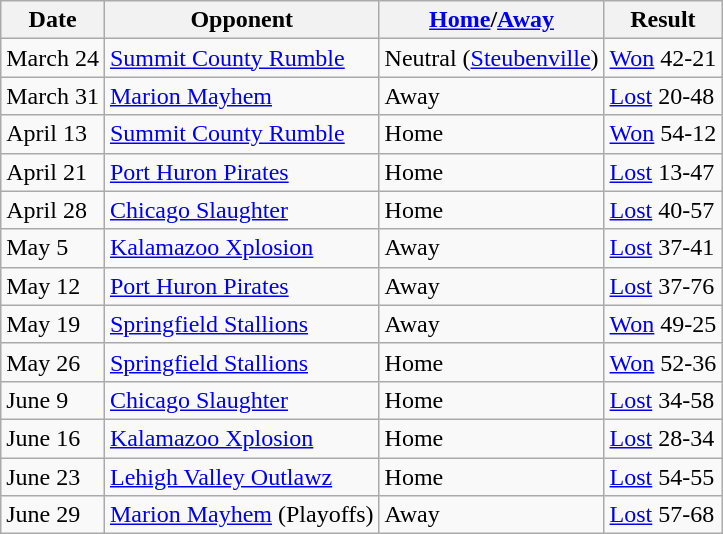<table class="wikitable">
<tr>
<th>Date</th>
<th>Opponent</th>
<th><a href='#'>Home</a>/<a href='#'>Away</a></th>
<th>Result</th>
</tr>
<tr>
<td>March 24</td>
<td><a href='#'>Summit County Rumble</a></td>
<td>Neutral (<a href='#'>Steubenville</a>)</td>
<td><a href='#'>Won</a> 42-21</td>
</tr>
<tr>
<td>March 31</td>
<td><a href='#'>Marion Mayhem</a></td>
<td>Away</td>
<td><a href='#'>Lost</a> 20-48</td>
</tr>
<tr>
<td>April 13</td>
<td><a href='#'>Summit County Rumble</a></td>
<td>Home</td>
<td><a href='#'>Won</a> 54-12</td>
</tr>
<tr>
<td>April 21</td>
<td><a href='#'>Port Huron Pirates</a></td>
<td>Home</td>
<td><a href='#'>Lost</a> 13-47</td>
</tr>
<tr>
<td>April 28</td>
<td><a href='#'>Chicago Slaughter</a></td>
<td>Home</td>
<td><a href='#'>Lost</a> 40-57</td>
</tr>
<tr>
<td>May 5</td>
<td><a href='#'>Kalamazoo Xplosion</a></td>
<td>Away</td>
<td><a href='#'>Lost</a> 37-41</td>
</tr>
<tr>
<td>May 12</td>
<td><a href='#'>Port Huron Pirates</a></td>
<td>Away</td>
<td><a href='#'>Lost</a> 37-76</td>
</tr>
<tr>
<td>May 19</td>
<td><a href='#'>Springfield Stallions</a></td>
<td>Away</td>
<td><a href='#'>Won</a> 49-25</td>
</tr>
<tr>
<td>May 26</td>
<td><a href='#'>Springfield Stallions</a></td>
<td>Home</td>
<td><a href='#'>Won</a> 52-36</td>
</tr>
<tr>
<td>June 9</td>
<td><a href='#'>Chicago Slaughter</a></td>
<td>Home</td>
<td><a href='#'>Lost</a> 34-58</td>
</tr>
<tr>
<td>June 16</td>
<td><a href='#'>Kalamazoo Xplosion</a></td>
<td>Home</td>
<td><a href='#'>Lost</a> 28-34</td>
</tr>
<tr>
<td>June 23</td>
<td><a href='#'>Lehigh Valley Outlawz</a></td>
<td>Home</td>
<td><a href='#'>Lost</a> 54-55</td>
</tr>
<tr>
<td>June 29</td>
<td><a href='#'>Marion Mayhem</a> (Playoffs)</td>
<td>Away</td>
<td><a href='#'>Lost</a> 57-68</td>
</tr>
</table>
